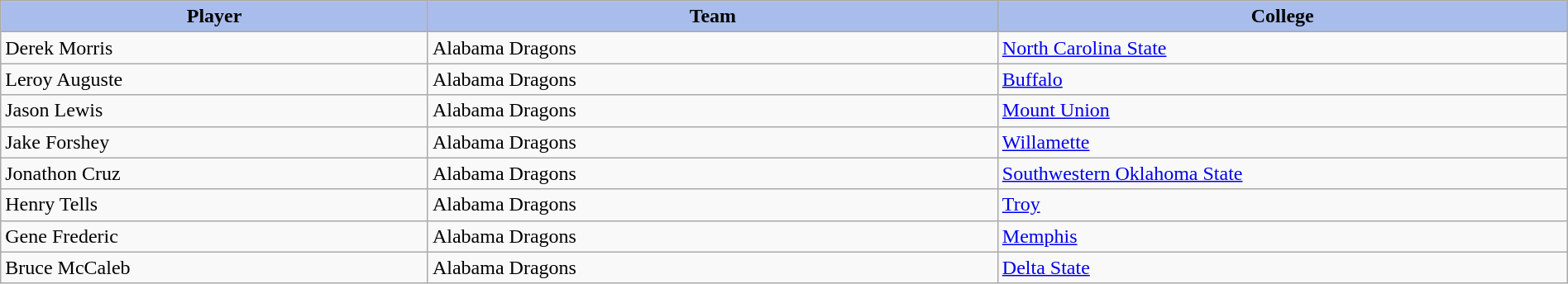<table class="wikitable sortable sortable" style="width:100%;">
<tr>
<th style="background:#a8bdec; width:15%;">Player</th>
<th style="width:20%; background:#a8bdec;">Team</th>
<th style="width:20%; background:#a8bdec;">College</th>
</tr>
<tr>
<td>Derek Morris</td>
<td>Alabama Dragons</td>
<td><a href='#'>North Carolina State</a></td>
</tr>
<tr>
<td>Leroy Auguste</td>
<td>Alabama Dragons</td>
<td><a href='#'>Buffalo</a></td>
</tr>
<tr>
<td>Jason Lewis</td>
<td>Alabama Dragons</td>
<td><a href='#'>Mount Union</a></td>
</tr>
<tr>
<td>Jake Forshey</td>
<td>Alabama Dragons</td>
<td><a href='#'>Willamette</a></td>
</tr>
<tr>
<td>Jonathon Cruz</td>
<td>Alabama Dragons</td>
<td><a href='#'>Southwestern Oklahoma State</a></td>
</tr>
<tr>
<td>Henry Tells</td>
<td>Alabama Dragons</td>
<td><a href='#'>Troy</a></td>
</tr>
<tr>
<td>Gene Frederic</td>
<td>Alabama Dragons</td>
<td><a href='#'>Memphis</a></td>
</tr>
<tr>
<td>Bruce McCaleb</td>
<td>Alabama Dragons</td>
<td><a href='#'>Delta State</a></td>
</tr>
</table>
